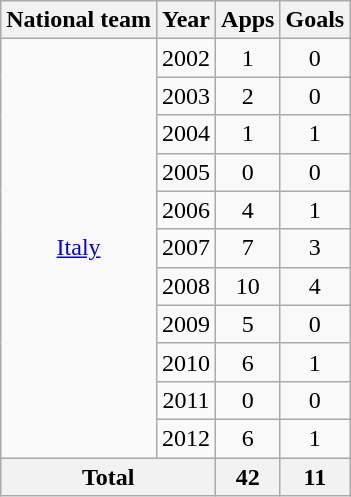<table class="wikitable" style="text-align:center">
<tr>
<th>National team</th>
<th>Year</th>
<th>Apps</th>
<th>Goals</th>
</tr>
<tr>
<td rowspan="11"><a href='#'>Italy</a></td>
<td>2002</td>
<td>1</td>
<td>0</td>
</tr>
<tr>
<td>2003</td>
<td>2</td>
<td>0</td>
</tr>
<tr>
<td>2004</td>
<td>1</td>
<td>1</td>
</tr>
<tr>
<td>2005</td>
<td>0</td>
<td>0</td>
</tr>
<tr>
<td>2006</td>
<td>4</td>
<td>1</td>
</tr>
<tr>
<td>2007</td>
<td>7</td>
<td>3</td>
</tr>
<tr>
<td>2008</td>
<td>10</td>
<td>4</td>
</tr>
<tr>
<td>2009</td>
<td>5</td>
<td>0</td>
</tr>
<tr>
<td>2010</td>
<td>6</td>
<td>1</td>
</tr>
<tr>
<td>2011</td>
<td>0</td>
<td>0</td>
</tr>
<tr>
<td>2012</td>
<td>6</td>
<td>1</td>
</tr>
<tr>
<th colspan="2">Total</th>
<th>42</th>
<th>11</th>
</tr>
</table>
